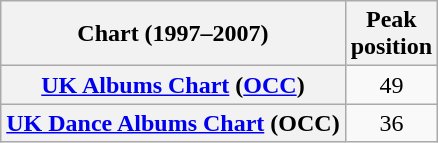<table class="wikitable sortable plainrowheaders" style="text-align:center;">
<tr>
<th>Chart (1997–2007)</th>
<th>Peak<br>position</th>
</tr>
<tr>
<th scope="row"><a href='#'>UK Albums Chart</a> (<a href='#'>OCC</a>)</th>
<td>49</td>
</tr>
<tr>
<th scope="row"><a href='#'>UK Dance Albums Chart</a> (OCC)</th>
<td>36</td>
</tr>
</table>
